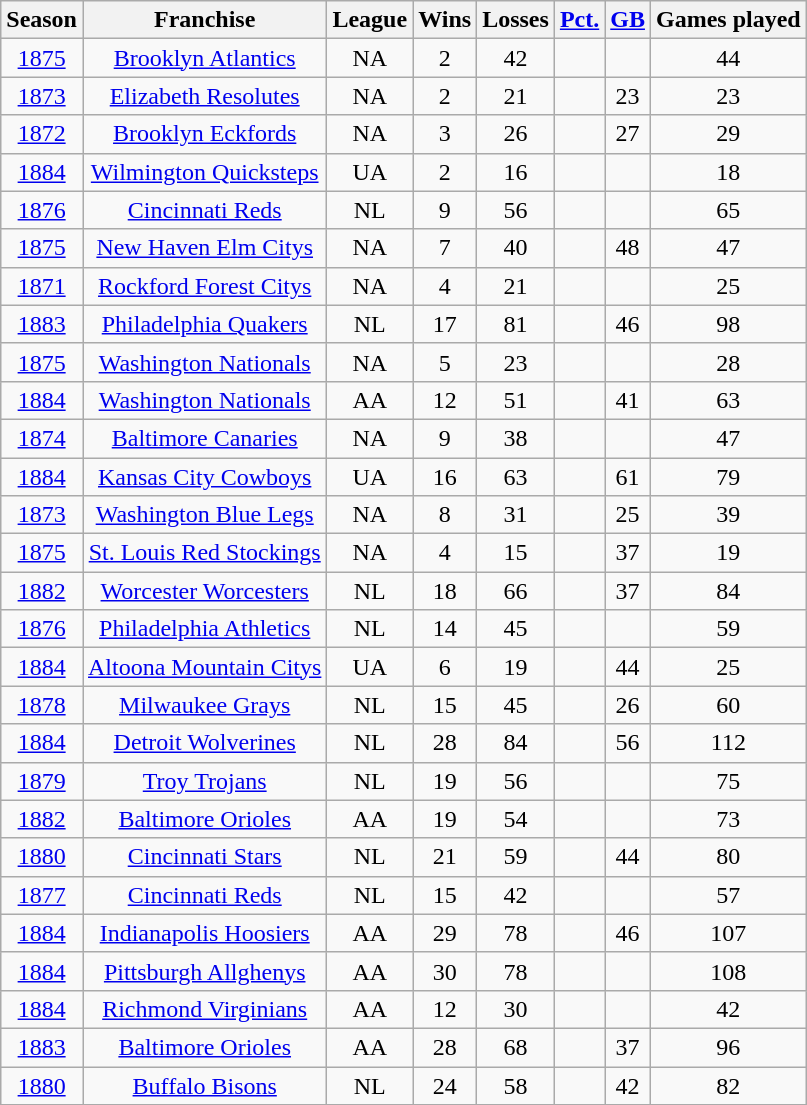<table class="sortable wikitable" style="text-align:center">
<tr>
<th>Season</th>
<th>Franchise</th>
<th>League</th>
<th>Wins</th>
<th>Losses</th>
<th><a href='#'>Pct.</a></th>
<th><a href='#'>GB</a></th>
<th>Games played</th>
</tr>
<tr>
<td><a href='#'>1875</a></td>
<td><a href='#'>Brooklyn Atlantics</a></td>
<td>NA</td>
<td>2</td>
<td>42</td>
<td></td>
<td></td>
<td>44</td>
</tr>
<tr>
<td><a href='#'>1873</a></td>
<td><a href='#'>Elizabeth Resolutes</a></td>
<td>NA</td>
<td>2</td>
<td>21</td>
<td></td>
<td>23</td>
<td>23</td>
</tr>
<tr>
<td><a href='#'>1872</a></td>
<td><a href='#'>Brooklyn Eckfords</a></td>
<td>NA</td>
<td>3</td>
<td>26</td>
<td></td>
<td>27</td>
<td>29</td>
</tr>
<tr>
<td><a href='#'>1884</a></td>
<td><a href='#'>Wilmington Quicksteps</a></td>
<td>UA</td>
<td>2</td>
<td>16</td>
<td></td>
<td></td>
<td>18</td>
</tr>
<tr>
<td><a href='#'>1876</a></td>
<td><a href='#'>Cincinnati Reds</a></td>
<td>NL</td>
<td>9</td>
<td>56</td>
<td></td>
<td></td>
<td>65</td>
</tr>
<tr>
<td><a href='#'>1875</a></td>
<td><a href='#'>New Haven Elm Citys</a></td>
<td>NA</td>
<td>7</td>
<td>40</td>
<td></td>
<td>48</td>
<td>47</td>
</tr>
<tr>
<td><a href='#'>1871</a></td>
<td><a href='#'>Rockford Forest Citys</a></td>
<td>NA</td>
<td>4</td>
<td>21</td>
<td></td>
<td></td>
<td>25</td>
</tr>
<tr>
<td><a href='#'>1883</a></td>
<td><a href='#'>Philadelphia Quakers</a></td>
<td>NL</td>
<td>17</td>
<td>81</td>
<td></td>
<td>46</td>
<td>98</td>
</tr>
<tr>
<td><a href='#'>1875</a></td>
<td><a href='#'>Washington Nationals</a></td>
<td>NA</td>
<td>5</td>
<td>23</td>
<td></td>
<td></td>
<td>28</td>
</tr>
<tr>
<td><a href='#'>1884</a></td>
<td><a href='#'>Washington Nationals</a></td>
<td>AA</td>
<td>12</td>
<td>51</td>
<td></td>
<td>41</td>
<td>63</td>
</tr>
<tr>
<td><a href='#'>1874</a></td>
<td><a href='#'>Baltimore Canaries</a></td>
<td>NA</td>
<td>9</td>
<td>38</td>
<td></td>
<td></td>
<td>47</td>
</tr>
<tr>
<td><a href='#'>1884</a></td>
<td><a href='#'>Kansas City Cowboys</a></td>
<td>UA</td>
<td>16</td>
<td>63</td>
<td></td>
<td>61</td>
<td>79</td>
</tr>
<tr>
<td><a href='#'>1873</a></td>
<td><a href='#'>Washington Blue Legs</a></td>
<td>NA</td>
<td>8</td>
<td>31</td>
<td></td>
<td>25</td>
<td>39</td>
</tr>
<tr>
<td><a href='#'>1875</a></td>
<td><a href='#'>St. Louis Red Stockings</a></td>
<td>NA</td>
<td>4</td>
<td>15</td>
<td></td>
<td>37</td>
<td>19</td>
</tr>
<tr>
<td><a href='#'>1882</a></td>
<td><a href='#'>Worcester Worcesters</a></td>
<td>NL</td>
<td>18</td>
<td>66</td>
<td></td>
<td>37</td>
<td>84</td>
</tr>
<tr>
<td><a href='#'>1876</a></td>
<td><a href='#'>Philadelphia Athletics</a></td>
<td>NL</td>
<td>14</td>
<td>45</td>
<td></td>
<td></td>
<td>59</td>
</tr>
<tr>
<td><a href='#'>1884</a></td>
<td><a href='#'>Altoona Mountain Citys</a></td>
<td>UA</td>
<td>6</td>
<td>19</td>
<td></td>
<td>44</td>
<td>25</td>
</tr>
<tr>
<td><a href='#'>1878</a></td>
<td><a href='#'>Milwaukee Grays</a></td>
<td>NL</td>
<td>15</td>
<td>45</td>
<td></td>
<td>26</td>
<td>60</td>
</tr>
<tr>
<td><a href='#'>1884</a></td>
<td><a href='#'>Detroit Wolverines</a></td>
<td>NL</td>
<td>28</td>
<td>84</td>
<td></td>
<td>56</td>
<td>112</td>
</tr>
<tr>
<td><a href='#'>1879</a></td>
<td><a href='#'>Troy Trojans</a></td>
<td>NL</td>
<td>19</td>
<td>56</td>
<td></td>
<td></td>
<td>75</td>
</tr>
<tr>
<td><a href='#'>1882</a></td>
<td><a href='#'>Baltimore Orioles</a></td>
<td>AA</td>
<td>19</td>
<td>54</td>
<td></td>
<td></td>
<td>73</td>
</tr>
<tr>
<td><a href='#'>1880</a></td>
<td><a href='#'>Cincinnati Stars</a></td>
<td>NL</td>
<td>21</td>
<td>59</td>
<td></td>
<td>44</td>
<td>80</td>
</tr>
<tr>
<td><a href='#'>1877</a></td>
<td><a href='#'>Cincinnati Reds</a></td>
<td>NL</td>
<td>15</td>
<td>42</td>
<td></td>
<td></td>
<td>57</td>
</tr>
<tr>
<td><a href='#'>1884</a></td>
<td><a href='#'>Indianapolis Hoosiers</a></td>
<td>AA</td>
<td>29</td>
<td>78</td>
<td></td>
<td>46</td>
<td>107</td>
</tr>
<tr>
<td><a href='#'>1884</a></td>
<td><a href='#'>Pittsburgh Allghenys</a></td>
<td>AA</td>
<td>30</td>
<td>78</td>
<td></td>
<td></td>
<td>108</td>
</tr>
<tr>
<td><a href='#'>1884</a></td>
<td><a href='#'>Richmond Virginians</a></td>
<td>AA</td>
<td>12</td>
<td>30</td>
<td></td>
<td></td>
<td>42</td>
</tr>
<tr>
<td><a href='#'>1883</a></td>
<td><a href='#'>Baltimore Orioles</a></td>
<td>AA</td>
<td>28</td>
<td>68</td>
<td></td>
<td>37</td>
<td>96</td>
</tr>
<tr>
<td><a href='#'>1880</a></td>
<td><a href='#'>Buffalo Bisons</a></td>
<td>NL</td>
<td>24</td>
<td>58</td>
<td></td>
<td>42</td>
<td>82</td>
</tr>
</table>
